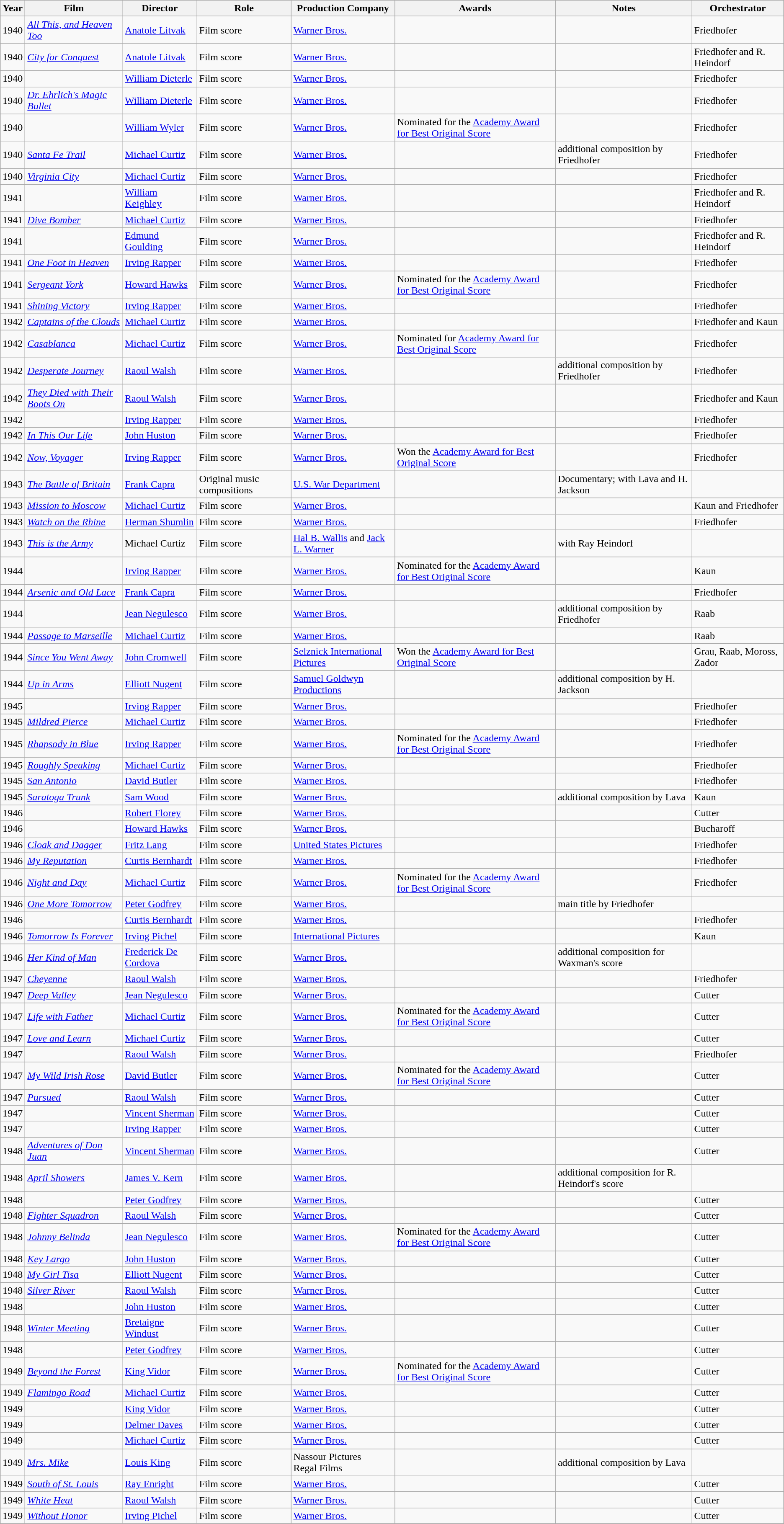<table class="wikitable sortable">
<tr>
<th>Year</th>
<th>Film</th>
<th class="unsortable">Director</th>
<th class="unsortable">Role</th>
<th>Production Company</th>
<th>Awards</th>
<th class="unsortable">Notes</th>
<th>Orchestrator</th>
</tr>
<tr>
<td>1940</td>
<td><em><a href='#'>All This, and Heaven Too</a></em></td>
<td><a href='#'>Anatole Litvak</a></td>
<td>Film score</td>
<td><a href='#'>Warner Bros.</a></td>
<td></td>
<td></td>
<td>Friedhofer</td>
</tr>
<tr>
<td>1940</td>
<td><em><a href='#'>City for Conquest</a></em></td>
<td><a href='#'>Anatole Litvak</a></td>
<td>Film score</td>
<td><a href='#'>Warner Bros.</a></td>
<td></td>
<td></td>
<td>Friedhofer and R. Heindorf</td>
</tr>
<tr>
<td>1940</td>
<td><em></em></td>
<td><a href='#'>William Dieterle</a></td>
<td>Film score</td>
<td><a href='#'>Warner Bros.</a></td>
<td></td>
<td></td>
<td>Friedhofer</td>
</tr>
<tr>
<td>1940</td>
<td><em><a href='#'>Dr. Ehrlich's Magic Bullet</a></em></td>
<td><a href='#'>William Dieterle</a></td>
<td>Film score</td>
<td><a href='#'>Warner Bros.</a></td>
<td></td>
<td></td>
<td>Friedhofer</td>
</tr>
<tr>
<td>1940</td>
<td><em></em></td>
<td><a href='#'>William Wyler</a></td>
<td>Film score</td>
<td><a href='#'>Warner Bros.</a></td>
<td>Nominated for the <a href='#'>Academy Award for Best Original Score</a></td>
<td></td>
<td>Friedhofer</td>
</tr>
<tr>
<td>1940</td>
<td><em><a href='#'>Santa Fe Trail</a></em></td>
<td><a href='#'>Michael Curtiz</a></td>
<td>Film score</td>
<td><a href='#'>Warner Bros.</a></td>
<td></td>
<td>additional composition by Friedhofer</td>
<td>Friedhofer</td>
</tr>
<tr>
<td>1940</td>
<td><em><a href='#'>Virginia City</a></em></td>
<td><a href='#'>Michael Curtiz</a></td>
<td>Film score</td>
<td><a href='#'>Warner Bros.</a></td>
<td></td>
<td></td>
<td>Friedhofer</td>
</tr>
<tr>
<td>1941</td>
<td><em></em></td>
<td><a href='#'>William Keighley</a></td>
<td>Film score</td>
<td><a href='#'>Warner Bros.</a></td>
<td></td>
<td></td>
<td>Friedhofer and R. Heindorf</td>
</tr>
<tr>
<td>1941</td>
<td><em><a href='#'>Dive Bomber</a></em></td>
<td><a href='#'>Michael Curtiz</a></td>
<td>Film score</td>
<td><a href='#'>Warner Bros.</a></td>
<td></td>
<td></td>
<td>Friedhofer</td>
</tr>
<tr>
<td>1941</td>
<td><em></em></td>
<td><a href='#'>Edmund Goulding</a></td>
<td>Film score</td>
<td><a href='#'>Warner Bros.</a></td>
<td></td>
<td></td>
<td>Friedhofer and R. Heindorf</td>
</tr>
<tr>
<td>1941</td>
<td><em><a href='#'>One Foot in Heaven</a></em></td>
<td><a href='#'>Irving Rapper</a></td>
<td>Film score</td>
<td><a href='#'>Warner Bros.</a></td>
<td></td>
<td></td>
<td>Friedhofer</td>
</tr>
<tr>
<td>1941</td>
<td><em><a href='#'>Sergeant York</a></em></td>
<td><a href='#'>Howard Hawks</a></td>
<td>Film score</td>
<td><a href='#'>Warner Bros.</a></td>
<td>Nominated for the <a href='#'>Academy Award for Best Original Score</a></td>
<td></td>
<td>Friedhofer</td>
</tr>
<tr>
<td>1941</td>
<td><em><a href='#'>Shining Victory</a></em></td>
<td><a href='#'>Irving Rapper</a></td>
<td>Film score</td>
<td><a href='#'>Warner Bros.</a></td>
<td></td>
<td></td>
<td>Friedhofer</td>
</tr>
<tr>
<td>1942</td>
<td><em><a href='#'>Captains of the Clouds</a></em></td>
<td><a href='#'>Michael Curtiz</a></td>
<td>Film score</td>
<td><a href='#'>Warner Bros.</a></td>
<td></td>
<td></td>
<td>Friedhofer and Kaun</td>
</tr>
<tr>
<td>1942</td>
<td><em><a href='#'>Casablanca</a></em></td>
<td><a href='#'>Michael Curtiz</a></td>
<td>Film score</td>
<td><a href='#'>Warner Bros.</a></td>
<td>Nominated for <a href='#'>Academy Award for Best Original Score</a></td>
<td></td>
<td>Friedhofer</td>
</tr>
<tr>
<td>1942</td>
<td><em><a href='#'>Desperate Journey</a></em></td>
<td><a href='#'>Raoul Walsh</a></td>
<td>Film score</td>
<td><a href='#'>Warner Bros.</a></td>
<td></td>
<td>additional composition by Friedhofer</td>
<td>Friedhofer</td>
</tr>
<tr>
<td>1942</td>
<td><em><a href='#'>They Died with Their Boots On</a></em></td>
<td><a href='#'>Raoul Walsh</a></td>
<td>Film score</td>
<td><a href='#'>Warner Bros.</a></td>
<td></td>
<td></td>
<td>Friedhofer and Kaun</td>
</tr>
<tr>
<td>1942</td>
<td><em></em></td>
<td><a href='#'>Irving Rapper</a></td>
<td>Film score</td>
<td><a href='#'>Warner Bros.</a></td>
<td></td>
<td></td>
<td>Friedhofer</td>
</tr>
<tr>
<td>1942</td>
<td><em><a href='#'>In This Our Life</a></em></td>
<td><a href='#'>John Huston</a></td>
<td>Film score</td>
<td><a href='#'>Warner Bros.</a></td>
<td></td>
<td></td>
<td>Friedhofer</td>
</tr>
<tr>
<td>1942</td>
<td><em><a href='#'>Now, Voyager</a></em></td>
<td><a href='#'>Irving Rapper</a></td>
<td>Film score</td>
<td><a href='#'>Warner Bros.</a></td>
<td>Won the <a href='#'>Academy Award for Best Original Score</a></td>
<td></td>
<td>Friedhofer</td>
</tr>
<tr>
<td>1943</td>
<td><em><a href='#'>The Battle of Britain</a></em></td>
<td><a href='#'>Frank Capra</a></td>
<td>Original music compositions</td>
<td><a href='#'>U.S. War Department</a></td>
<td></td>
<td>Documentary; with Lava and H. Jackson</td>
<td></td>
</tr>
<tr>
<td>1943</td>
<td><em><a href='#'>Mission to Moscow</a></em></td>
<td><a href='#'>Michael Curtiz</a></td>
<td>Film score</td>
<td><a href='#'>Warner Bros.</a></td>
<td></td>
<td></td>
<td>Kaun and Friedhofer</td>
</tr>
<tr>
<td>1943</td>
<td><em><a href='#'>Watch on the Rhine</a></em></td>
<td><a href='#'>Herman Shumlin</a></td>
<td>Film score</td>
<td><a href='#'>Warner Bros.</a></td>
<td></td>
<td></td>
<td>Friedhofer</td>
</tr>
<tr>
<td>1943</td>
<td><em><a href='#'>This is the Army</a></em></td>
<td>Michael Curtiz</td>
<td>Film score</td>
<td><a href='#'>Hal B. Wallis</a> and <a href='#'>Jack L. Warner</a></td>
<td></td>
<td>with Ray Heindorf</td>
<td></td>
</tr>
<tr>
<td>1944</td>
<td><em></em></td>
<td><a href='#'>Irving Rapper</a></td>
<td>Film score</td>
<td><a href='#'>Warner Bros.</a></td>
<td>Nominated for the <a href='#'>Academy Award for Best Original Score</a></td>
<td></td>
<td>Kaun</td>
</tr>
<tr>
<td>1944</td>
<td><em><a href='#'>Arsenic and Old Lace</a></em></td>
<td><a href='#'>Frank Capra</a></td>
<td>Film score</td>
<td><a href='#'>Warner Bros.</a></td>
<td></td>
<td></td>
<td>Friedhofer</td>
</tr>
<tr>
<td>1944</td>
<td><em></em></td>
<td><a href='#'>Jean Negulesco</a></td>
<td>Film score</td>
<td><a href='#'>Warner Bros.</a></td>
<td></td>
<td>additional composition by Friedhofer</td>
<td>Raab</td>
</tr>
<tr>
<td>1944</td>
<td><em><a href='#'>Passage to Marseille</a></em></td>
<td><a href='#'>Michael Curtiz</a></td>
<td>Film score</td>
<td><a href='#'>Warner Bros.</a></td>
<td></td>
<td></td>
<td>Raab</td>
</tr>
<tr>
<td>1944</td>
<td><em><a href='#'>Since You Went Away</a></em></td>
<td><a href='#'>John Cromwell</a></td>
<td>Film score</td>
<td><a href='#'>Selznick International Pictures</a></td>
<td>Won the <a href='#'>Academy Award for Best Original Score</a></td>
<td></td>
<td>Grau, Raab, Moross, Zador</td>
</tr>
<tr>
<td>1944</td>
<td><em><a href='#'>Up in Arms</a></em></td>
<td><a href='#'>Elliott Nugent</a></td>
<td>Film score</td>
<td><a href='#'>Samuel Goldwyn Productions</a></td>
<td></td>
<td> additional composition by H. Jackson</td>
<td></td>
</tr>
<tr>
<td>1945</td>
<td><em></em></td>
<td><a href='#'>Irving Rapper</a></td>
<td>Film score</td>
<td><a href='#'>Warner Bros.</a></td>
<td></td>
<td></td>
<td>Friedhofer</td>
</tr>
<tr>
<td>1945</td>
<td><em><a href='#'>Mildred Pierce</a></em></td>
<td><a href='#'>Michael Curtiz</a></td>
<td>Film score</td>
<td><a href='#'>Warner Bros.</a></td>
<td></td>
<td></td>
<td>Friedhofer</td>
</tr>
<tr>
<td>1945</td>
<td><em><a href='#'>Rhapsody in Blue</a></em></td>
<td><a href='#'>Irving Rapper</a></td>
<td>Film score</td>
<td><a href='#'>Warner Bros.</a></td>
<td>Nominated for the <a href='#'>Academy Award for Best Original Score</a></td>
<td></td>
<td>Friedhofer</td>
</tr>
<tr>
<td>1945</td>
<td><em><a href='#'>Roughly Speaking</a></em></td>
<td><a href='#'>Michael Curtiz</a></td>
<td>Film score</td>
<td><a href='#'>Warner Bros.</a></td>
<td></td>
<td></td>
<td>Friedhofer</td>
</tr>
<tr>
<td>1945</td>
<td><em><a href='#'>San Antonio</a></em></td>
<td><a href='#'>David Butler</a></td>
<td>Film score</td>
<td><a href='#'>Warner Bros.</a></td>
<td></td>
<td></td>
<td>Friedhofer</td>
</tr>
<tr>
<td>1945</td>
<td><em><a href='#'>Saratoga Trunk</a></em></td>
<td><a href='#'>Sam Wood</a></td>
<td>Film score</td>
<td><a href='#'>Warner Bros.</a></td>
<td></td>
<td>additional composition by Lava</td>
<td>Kaun</td>
</tr>
<tr>
<td>1946</td>
<td><em></em></td>
<td><a href='#'>Robert Florey</a></td>
<td>Film score</td>
<td><a href='#'>Warner Bros.</a></td>
<td></td>
<td></td>
<td>Cutter</td>
</tr>
<tr>
<td>1946</td>
<td><em></em></td>
<td><a href='#'>Howard Hawks</a></td>
<td>Film score</td>
<td><a href='#'>Warner Bros.</a></td>
<td></td>
<td></td>
<td>Bucharoff</td>
</tr>
<tr>
<td>1946</td>
<td><em><a href='#'>Cloak and Dagger</a></em></td>
<td><a href='#'>Fritz Lang</a></td>
<td>Film score</td>
<td><a href='#'>United States Pictures</a></td>
<td></td>
<td></td>
<td>Friedhofer</td>
</tr>
<tr>
<td>1946</td>
<td><em><a href='#'>My Reputation</a></em></td>
<td><a href='#'>Curtis Bernhardt</a></td>
<td>Film score</td>
<td><a href='#'>Warner Bros.</a></td>
<td></td>
<td></td>
<td>Friedhofer</td>
</tr>
<tr>
<td>1946</td>
<td><em><a href='#'>Night and Day</a></em></td>
<td><a href='#'>Michael Curtiz</a></td>
<td>Film score</td>
<td><a href='#'>Warner Bros.</a></td>
<td>Nominated for the <a href='#'>Academy Award for Best Original Score</a></td>
<td></td>
<td>Friedhofer</td>
</tr>
<tr>
<td>1946</td>
<td><em><a href='#'>One More Tomorrow</a></em></td>
<td><a href='#'>Peter Godfrey</a></td>
<td>Film score</td>
<td><a href='#'>Warner Bros.</a></td>
<td></td>
<td>main title by Friedhofer</td>
<td></td>
</tr>
<tr>
<td>1946</td>
<td><em></em></td>
<td><a href='#'>Curtis Bernhardt</a></td>
<td>Film score</td>
<td><a href='#'>Warner Bros.</a></td>
<td></td>
<td></td>
<td>Friedhofer</td>
</tr>
<tr>
<td>1946</td>
<td><em><a href='#'>Tomorrow Is Forever</a></em></td>
<td><a href='#'>Irving Pichel</a></td>
<td>Film score</td>
<td><a href='#'>International Pictures</a></td>
<td></td>
<td></td>
<td>Kaun</td>
</tr>
<tr>
<td>1946</td>
<td><em><a href='#'>Her Kind of Man</a></em></td>
<td><a href='#'>Frederick De Cordova</a></td>
<td>Film score</td>
<td><a href='#'>Warner Bros.</a></td>
<td></td>
<td>additional composition for Waxman's score</td>
<td></td>
</tr>
<tr>
<td>1947</td>
<td><em><a href='#'>Cheyenne</a></em></td>
<td><a href='#'>Raoul Walsh</a></td>
<td>Film score</td>
<td><a href='#'>Warner Bros.</a></td>
<td></td>
<td></td>
<td>Friedhofer</td>
</tr>
<tr>
<td>1947</td>
<td><em><a href='#'>Deep Valley</a></em></td>
<td><a href='#'>Jean Negulesco</a></td>
<td>Film score</td>
<td><a href='#'>Warner Bros.</a></td>
<td></td>
<td></td>
<td>Cutter</td>
</tr>
<tr>
<td>1947</td>
<td><em><a href='#'>Life with Father</a></em></td>
<td><a href='#'>Michael Curtiz</a></td>
<td>Film score</td>
<td><a href='#'>Warner Bros.</a></td>
<td>Nominated for the <a href='#'>Academy Award for Best Original Score</a></td>
<td></td>
<td>Cutter</td>
</tr>
<tr>
<td>1947</td>
<td><em><a href='#'>Love and Learn</a></em></td>
<td><a href='#'>Michael Curtiz</a></td>
<td>Film score</td>
<td><a href='#'>Warner Bros.</a></td>
<td></td>
<td></td>
<td>Cutter</td>
</tr>
<tr>
<td>1947</td>
<td><em></em></td>
<td><a href='#'>Raoul Walsh</a></td>
<td>Film score</td>
<td><a href='#'>Warner Bros.</a></td>
<td></td>
<td></td>
<td>Friedhofer</td>
</tr>
<tr>
<td>1947</td>
<td><em><a href='#'>My Wild Irish Rose</a></em></td>
<td><a href='#'>David Butler</a></td>
<td>Film score</td>
<td><a href='#'>Warner Bros.</a></td>
<td>Nominated for the <a href='#'>Academy Award for Best Original Score</a></td>
<td></td>
<td>Cutter</td>
</tr>
<tr>
<td>1947</td>
<td><em><a href='#'>Pursued</a></em></td>
<td><a href='#'>Raoul Walsh</a></td>
<td>Film score</td>
<td><a href='#'>Warner Bros.</a></td>
<td></td>
<td></td>
<td>Cutter</td>
</tr>
<tr>
<td>1947</td>
<td><em></em></td>
<td><a href='#'>Vincent Sherman</a></td>
<td>Film score</td>
<td><a href='#'>Warner Bros.</a></td>
<td></td>
<td></td>
<td>Cutter</td>
</tr>
<tr>
<td>1947</td>
<td><em></em></td>
<td><a href='#'>Irving Rapper</a></td>
<td>Film score</td>
<td><a href='#'>Warner Bros.</a></td>
<td></td>
<td></td>
<td>Cutter</td>
</tr>
<tr>
<td>1948</td>
<td><em><a href='#'>Adventures of Don Juan</a></em></td>
<td><a href='#'>Vincent Sherman</a></td>
<td>Film score</td>
<td><a href='#'>Warner Bros.</a></td>
<td></td>
<td></td>
<td>Cutter</td>
</tr>
<tr>
<td>1948</td>
<td><em><a href='#'>April Showers</a></em></td>
<td><a href='#'>James V. Kern</a></td>
<td>Film score</td>
<td><a href='#'>Warner Bros.</a></td>
<td></td>
<td> additional composition for R. Heindorf's score</td>
<td></td>
</tr>
<tr>
<td>1948</td>
<td><em></em></td>
<td><a href='#'>Peter Godfrey</a></td>
<td>Film score</td>
<td><a href='#'>Warner Bros.</a></td>
<td></td>
<td></td>
<td>Cutter</td>
</tr>
<tr>
<td>1948</td>
<td><em><a href='#'>Fighter Squadron</a></em></td>
<td><a href='#'>Raoul Walsh</a></td>
<td>Film score</td>
<td><a href='#'>Warner Bros.</a></td>
<td></td>
<td></td>
<td>Cutter</td>
</tr>
<tr>
<td>1948</td>
<td><em><a href='#'>Johnny Belinda</a></em></td>
<td><a href='#'>Jean Negulesco</a></td>
<td>Film score</td>
<td><a href='#'>Warner Bros.</a></td>
<td>Nominated for the <a href='#'>Academy Award for Best Original Score</a></td>
<td></td>
<td>Cutter</td>
</tr>
<tr>
<td>1948</td>
<td><em><a href='#'>Key Largo</a></em></td>
<td><a href='#'>John Huston</a></td>
<td>Film score</td>
<td><a href='#'>Warner Bros.</a></td>
<td></td>
<td></td>
<td>Cutter</td>
</tr>
<tr>
<td>1948</td>
<td><em><a href='#'>My Girl Tisa</a></em></td>
<td><a href='#'>Elliott Nugent</a></td>
<td>Film score</td>
<td><a href='#'>Warner Bros.</a></td>
<td></td>
<td></td>
<td>Cutter</td>
</tr>
<tr>
<td>1948</td>
<td><em><a href='#'>Silver River</a></em></td>
<td><a href='#'>Raoul Walsh</a></td>
<td>Film score</td>
<td><a href='#'>Warner Bros.</a></td>
<td></td>
<td></td>
<td>Cutter</td>
</tr>
<tr>
<td>1948</td>
<td><em></em></td>
<td><a href='#'>John Huston</a></td>
<td>Film score</td>
<td><a href='#'>Warner Bros.</a></td>
<td></td>
<td></td>
<td>Cutter</td>
</tr>
<tr>
<td>1948</td>
<td><em><a href='#'>Winter Meeting</a></em></td>
<td><a href='#'>Bretaigne Windust</a></td>
<td>Film score</td>
<td><a href='#'>Warner Bros.</a></td>
<td></td>
<td></td>
<td>Cutter</td>
</tr>
<tr>
<td>1948</td>
<td><em></em></td>
<td><a href='#'>Peter Godfrey</a></td>
<td>Film score</td>
<td><a href='#'>Warner Bros.</a></td>
<td></td>
<td></td>
<td>Cutter</td>
</tr>
<tr>
<td>1949</td>
<td><em><a href='#'>Beyond the Forest</a></em></td>
<td><a href='#'>King Vidor</a></td>
<td>Film score</td>
<td><a href='#'>Warner Bros.</a></td>
<td>Nominated for the <a href='#'>Academy Award for Best Original Score</a></td>
<td></td>
<td>Cutter</td>
</tr>
<tr>
<td>1949</td>
<td><em><a href='#'>Flamingo Road</a></em></td>
<td><a href='#'>Michael Curtiz</a></td>
<td>Film score</td>
<td><a href='#'>Warner Bros.</a></td>
<td></td>
<td></td>
<td>Cutter</td>
</tr>
<tr>
<td>1949</td>
<td><em></em></td>
<td><a href='#'>King Vidor</a></td>
<td>Film score</td>
<td><a href='#'>Warner Bros.</a></td>
<td></td>
<td></td>
<td>Cutter</td>
</tr>
<tr>
<td>1949</td>
<td><em></em></td>
<td><a href='#'>Delmer Daves</a></td>
<td>Film score</td>
<td><a href='#'>Warner Bros.</a></td>
<td></td>
<td></td>
<td>Cutter</td>
</tr>
<tr>
<td>1949</td>
<td><em></em></td>
<td><a href='#'>Michael Curtiz</a></td>
<td>Film score</td>
<td><a href='#'>Warner Bros.</a></td>
<td></td>
<td></td>
<td>Cutter</td>
</tr>
<tr>
<td>1949</td>
<td><em><a href='#'>Mrs. Mike</a></em></td>
<td><a href='#'>Louis King</a></td>
<td>Film score</td>
<td>Nassour Pictures<br> Regal Films</td>
<td></td>
<td>additional composition by Lava</td>
<td></td>
</tr>
<tr>
<td>1949</td>
<td><em><a href='#'>South of St. Louis</a></em></td>
<td><a href='#'>Ray Enright</a></td>
<td>Film score</td>
<td><a href='#'>Warner Bros.</a></td>
<td></td>
<td></td>
<td>Cutter</td>
</tr>
<tr>
<td>1949</td>
<td><em><a href='#'>White Heat</a></em></td>
<td><a href='#'>Raoul Walsh</a></td>
<td>Film score</td>
<td><a href='#'>Warner Bros.</a></td>
<td></td>
<td></td>
<td>Cutter</td>
</tr>
<tr>
<td>1949</td>
<td><em><a href='#'>Without Honor</a></em></td>
<td><a href='#'>Irving Pichel</a></td>
<td>Film score</td>
<td><a href='#'>Warner Bros.</a></td>
<td></td>
<td></td>
<td>Cutter</td>
</tr>
<tr>
</tr>
</table>
